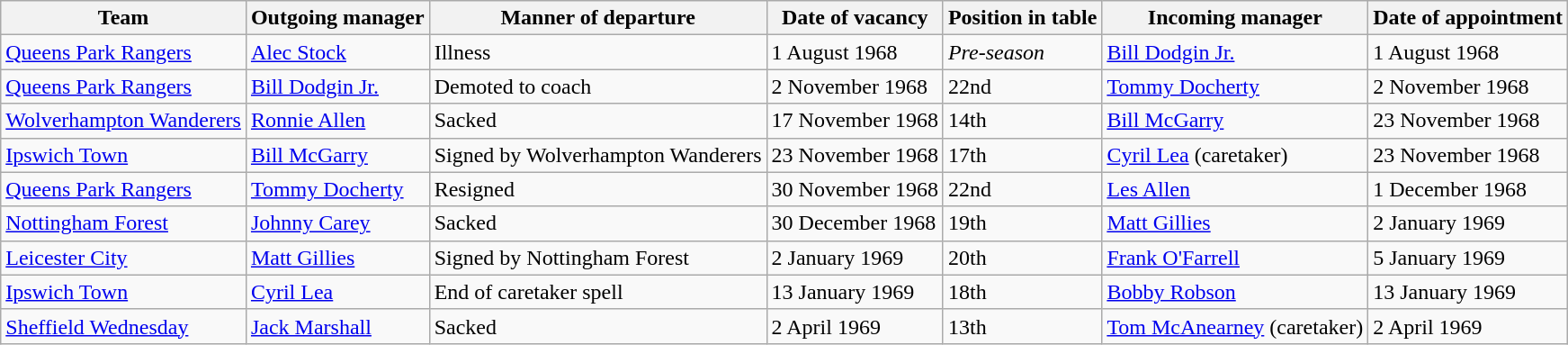<table class="wikitable">
<tr>
<th>Team</th>
<th>Outgoing manager</th>
<th>Manner of departure</th>
<th>Date of vacancy</th>
<th>Position in table</th>
<th>Incoming manager</th>
<th>Date of appointment</th>
</tr>
<tr>
<td><a href='#'>Queens Park Rangers</a></td>
<td> <a href='#'>Alec Stock</a></td>
<td>Illness</td>
<td>1 August 1968</td>
<td><em>Pre-season</em></td>
<td> <a href='#'>Bill Dodgin Jr.</a></td>
<td>1 August 1968</td>
</tr>
<tr>
<td><a href='#'>Queens Park Rangers</a></td>
<td> <a href='#'>Bill Dodgin Jr.</a></td>
<td>Demoted to coach</td>
<td>2 November 1968</td>
<td>22nd</td>
<td> <a href='#'>Tommy Docherty</a></td>
<td>2 November 1968</td>
</tr>
<tr>
<td><a href='#'>Wolverhampton Wanderers</a></td>
<td> <a href='#'>Ronnie Allen</a></td>
<td>Sacked</td>
<td>17 November 1968</td>
<td>14th</td>
<td> <a href='#'>Bill McGarry</a></td>
<td>23 November 1968</td>
</tr>
<tr>
<td><a href='#'>Ipswich Town</a></td>
<td> <a href='#'>Bill McGarry</a></td>
<td>Signed by Wolverhampton Wanderers</td>
<td>23 November 1968</td>
<td>17th</td>
<td> <a href='#'>Cyril Lea</a> (caretaker)</td>
<td>23 November 1968</td>
</tr>
<tr>
<td><a href='#'>Queens Park Rangers</a></td>
<td> <a href='#'>Tommy Docherty</a></td>
<td>Resigned</td>
<td>30 November 1968</td>
<td>22nd</td>
<td> <a href='#'>Les Allen</a></td>
<td>1 December 1968</td>
</tr>
<tr>
<td><a href='#'>Nottingham Forest</a></td>
<td> <a href='#'>Johnny Carey</a></td>
<td>Sacked</td>
<td>30 December 1968</td>
<td>19th</td>
<td> <a href='#'>Matt Gillies</a></td>
<td>2 January 1969</td>
</tr>
<tr>
<td><a href='#'>Leicester City</a></td>
<td> <a href='#'>Matt Gillies</a></td>
<td>Signed by Nottingham Forest</td>
<td>2 January 1969</td>
<td>20th</td>
<td> <a href='#'>Frank O'Farrell</a></td>
<td>5 January 1969</td>
</tr>
<tr>
<td><a href='#'>Ipswich Town</a></td>
<td> <a href='#'>Cyril Lea</a></td>
<td>End of caretaker spell</td>
<td>13 January 1969</td>
<td>18th</td>
<td> <a href='#'>Bobby Robson</a></td>
<td>13 January 1969</td>
</tr>
<tr>
<td><a href='#'>Sheffield Wednesday</a></td>
<td> <a href='#'>Jack Marshall</a></td>
<td>Sacked</td>
<td>2 April 1969</td>
<td>13th</td>
<td> <a href='#'>Tom McAnearney</a> (caretaker)</td>
<td>2 April 1969</td>
</tr>
</table>
